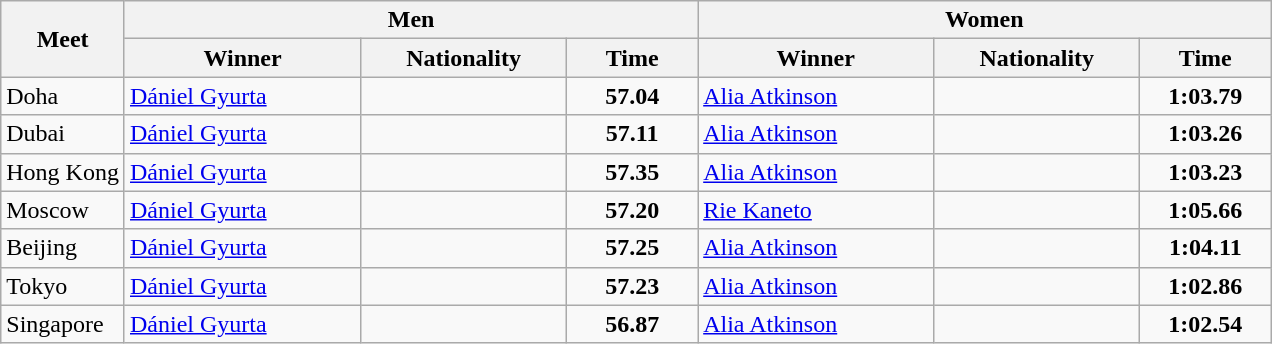<table class="wikitable">
<tr>
<th rowspan="2">Meet</th>
<th colspan="3">Men</th>
<th colspan="3">Women</th>
</tr>
<tr>
<th width=150>Winner</th>
<th width=130>Nationality</th>
<th width=80>Time</th>
<th width=150>Winner</th>
<th width=130>Nationality</th>
<th width=80>Time</th>
</tr>
<tr>
<td>Doha</td>
<td><a href='#'>Dániel Gyurta</a></td>
<td></td>
<td align=center><strong>57.04</strong></td>
<td><a href='#'>Alia Atkinson</a></td>
<td></td>
<td align=center><strong>1:03.79</strong></td>
</tr>
<tr>
<td>Dubai</td>
<td><a href='#'>Dániel Gyurta</a></td>
<td></td>
<td align=center><strong>57.11</strong></td>
<td><a href='#'>Alia Atkinson</a></td>
<td></td>
<td align=center><strong>1:03.26</strong></td>
</tr>
<tr>
<td>Hong Kong</td>
<td><a href='#'>Dániel Gyurta</a></td>
<td></td>
<td align=center><strong>57.35</strong></td>
<td><a href='#'>Alia Atkinson</a></td>
<td></td>
<td align=center><strong>1:03.23</strong></td>
</tr>
<tr>
<td>Moscow</td>
<td><a href='#'>Dániel Gyurta</a></td>
<td></td>
<td align=center><strong>57.20</strong></td>
<td><a href='#'>Rie Kaneto</a></td>
<td></td>
<td align=center><strong>1:05.66</strong></td>
</tr>
<tr>
<td>Beijing</td>
<td><a href='#'>Dániel Gyurta</a></td>
<td></td>
<td align=center><strong>57.25</strong></td>
<td><a href='#'>Alia Atkinson</a></td>
<td></td>
<td align=center><strong>1:04.11</strong></td>
</tr>
<tr>
<td>Tokyo</td>
<td><a href='#'>Dániel Gyurta</a></td>
<td></td>
<td align=center><strong>57.23</strong></td>
<td><a href='#'>Alia Atkinson</a></td>
<td></td>
<td align=center><strong>1:02.86</strong></td>
</tr>
<tr>
<td>Singapore</td>
<td><a href='#'>Dániel Gyurta</a></td>
<td></td>
<td align=center><strong>56.87</strong></td>
<td><a href='#'>Alia Atkinson</a></td>
<td></td>
<td align=center><strong>1:02.54</strong></td>
</tr>
</table>
